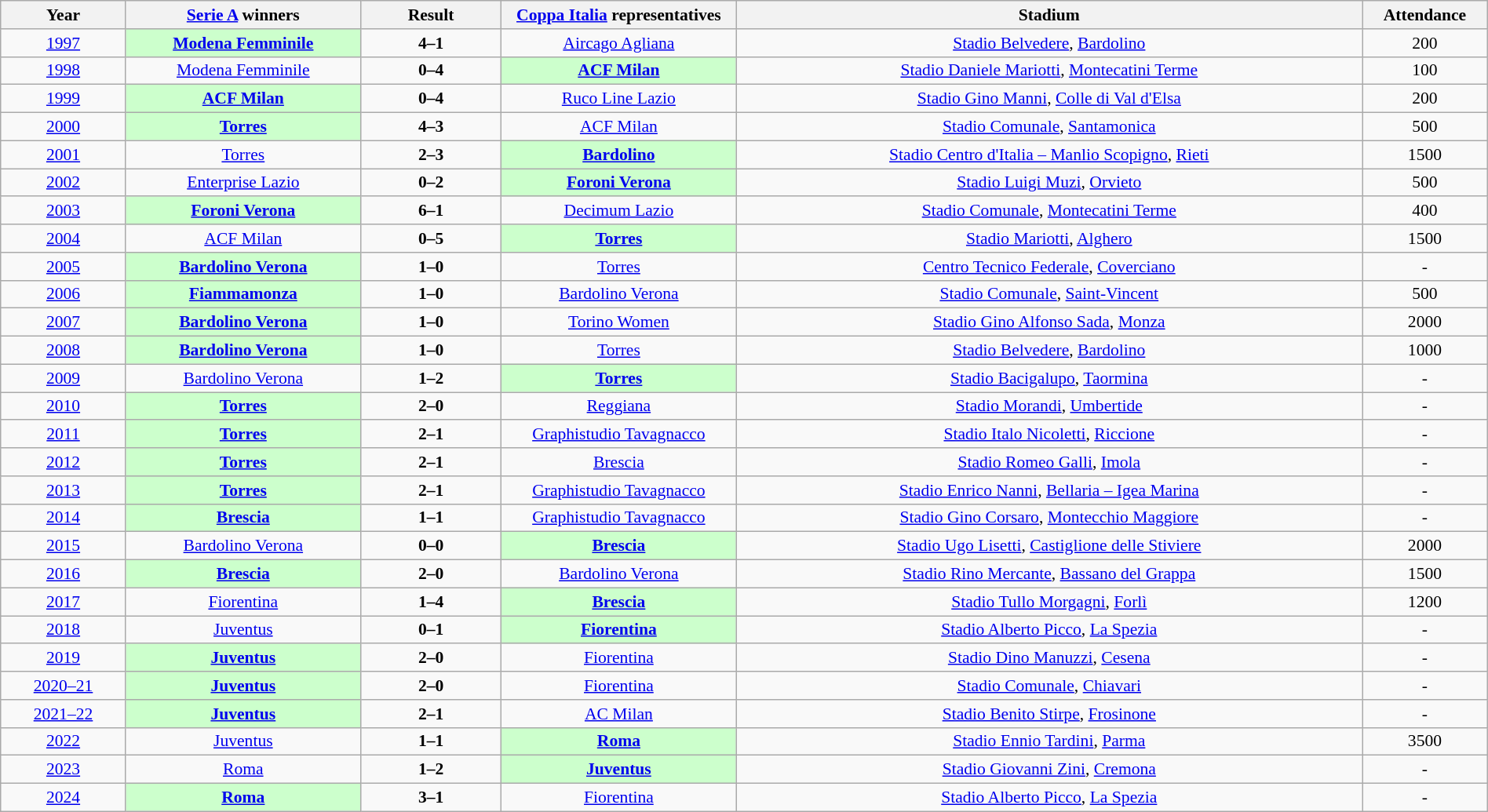<table class="wikitable" style=font-size:90% text-align: center width=100%>
<tr>
<th width=8%>Year</th>
<th width=15%><a href='#'>Serie A</a> winners</th>
<th width=9%>Result</th>
<th width=15%><a href='#'>Coppa Italia</a> representatives</th>
<th width=40%>Stadium</th>
<th width=8%>Attendance</th>
</tr>
<tr>
<td align=center><a href='#'>1997</a></td>
<td style="background:#cfc;" align=center><strong><a href='#'>Modena Femminile</a></strong></td>
<td align=center><strong>4–1</strong></td>
<td align=center><a href='#'>Aircago Agliana</a></td>
<td align=center><a href='#'>Stadio Belvedere</a>, <a href='#'>Bardolino</a></td>
<td align=center>200</td>
</tr>
<tr>
<td align=center><a href='#'>1998</a></td>
<td align=center><a href='#'>Modena Femminile</a></td>
<td align=center><strong>0–4</strong></td>
<td style="background:#cfc;" align=center><strong><a href='#'>ACF Milan</a></strong></td>
<td align=center><a href='#'>Stadio Daniele Mariotti</a>, <a href='#'>Montecatini Terme</a></td>
<td align=center>100</td>
</tr>
<tr>
<td align=center><a href='#'>1999</a></td>
<td style="background:#cfc;" align=center><strong><a href='#'>ACF Milan</a></strong></td>
<td align=center><strong>0–4</strong></td>
<td align=center><a href='#'>Ruco Line Lazio</a></td>
<td align=center><a href='#'>Stadio Gino Manni</a>, <a href='#'>Colle di Val d'Elsa</a></td>
<td align=center>200</td>
</tr>
<tr>
<td align=center><a href='#'>2000</a></td>
<td style="background:#cfc;" align=center><strong><a href='#'>Torres</a></strong></td>
<td align=center><strong>4–3</strong></td>
<td align=center><a href='#'>ACF Milan</a></td>
<td align=center><a href='#'>Stadio Comunale</a>, <a href='#'>Santamonica</a></td>
<td align=center>500</td>
</tr>
<tr>
<td align=center><a href='#'>2001</a></td>
<td align=center><a href='#'>Torres</a></td>
<td align=center><strong>2–3</strong></td>
<td style="background:#cfc;" align=center><strong><a href='#'>Bardolino</a></strong></td>
<td align=center><a href='#'>Stadio Centro d'Italia – Manlio Scopigno</a>, <a href='#'>Rieti</a></td>
<td align=center>1500</td>
</tr>
<tr>
<td align=center><a href='#'>2002</a></td>
<td align=center><a href='#'>Enterprise Lazio</a></td>
<td align=center><strong>0–2</strong></td>
<td style="background:#cfc;" align=center><strong><a href='#'>Foroni Verona</a></strong></td>
<td align=center><a href='#'>Stadio Luigi Muzi</a>, <a href='#'>Orvieto</a></td>
<td align=center>500</td>
</tr>
<tr>
<td align=center><a href='#'>2003</a></td>
<td style="background:#cfc;" align=center><strong><a href='#'>Foroni Verona</a></strong></td>
<td align=center><strong>6–1</strong></td>
<td align=center><a href='#'>Decimum Lazio</a></td>
<td align=center><a href='#'>Stadio Comunale</a>, <a href='#'>Montecatini Terme</a></td>
<td align=center>400</td>
</tr>
<tr>
<td align=center><a href='#'>2004</a></td>
<td align=center><a href='#'>ACF Milan</a></td>
<td align=center><strong>0–5</strong></td>
<td style="background:#cfc;" align=center><strong><a href='#'>Torres</a></strong></td>
<td align=center><a href='#'>Stadio Mariotti</a>, <a href='#'>Alghero</a></td>
<td align=center>1500</td>
</tr>
<tr>
<td align=center><a href='#'>2005</a></td>
<td style="background:#cfc;" align=center><strong><a href='#'>Bardolino Verona</a></strong></td>
<td align=center><strong>1–0</strong></td>
<td align=center><a href='#'>Torres</a></td>
<td align=center><a href='#'>Centro Tecnico Federale</a>, <a href='#'>Coverciano</a></td>
<td align=center>-</td>
</tr>
<tr>
<td align=center><a href='#'>2006</a></td>
<td style="background:#cfc;" align=center><strong><a href='#'>Fiammamonza</a></strong></td>
<td align=center><strong>1–0</strong></td>
<td align=center><a href='#'>Bardolino Verona</a></td>
<td align=center><a href='#'>Stadio Comunale</a>, <a href='#'>Saint-Vincent</a></td>
<td align=center>500</td>
</tr>
<tr>
<td align=center><a href='#'>2007</a></td>
<td style="background:#cfc;" align=center><strong><a href='#'>Bardolino Verona</a></strong></td>
<td align=center><strong>1–0</strong></td>
<td align=center><a href='#'>Torino Women</a></td>
<td align=center><a href='#'>Stadio Gino Alfonso Sada</a>, <a href='#'>Monza</a></td>
<td align=center>2000</td>
</tr>
<tr>
<td align=center><a href='#'>2008</a></td>
<td style="background:#cfc;" align=center><strong><a href='#'>Bardolino Verona</a></strong></td>
<td align=center><strong>1–0</strong></td>
<td align=center><a href='#'>Torres</a></td>
<td align=center><a href='#'>Stadio Belvedere</a>, <a href='#'>Bardolino</a></td>
<td align=center>1000</td>
</tr>
<tr>
<td align=center><a href='#'>2009</a></td>
<td align=center><a href='#'>Bardolino Verona</a></td>
<td align=center><strong>1–2</strong></td>
<td style="background:#cfc;" align=center><strong><a href='#'>Torres</a></strong></td>
<td align=center><a href='#'>Stadio Bacigalupo</a>, <a href='#'>Taormina</a></td>
<td align=center>-</td>
</tr>
<tr>
<td align=center><a href='#'>2010</a></td>
<td style="background:#cfc;" align=center><strong><a href='#'>Torres</a></strong></td>
<td align=center><strong>2–0</strong></td>
<td align=center><a href='#'>Reggiana</a></td>
<td align=center><a href='#'>Stadio Morandi</a>, <a href='#'>Umbertide</a></td>
<td align=center>-</td>
</tr>
<tr>
<td align=center><a href='#'>2011</a></td>
<td style="background:#cfc;" align=center><strong><a href='#'>Torres</a></strong></td>
<td align=center><strong>2–1</strong></td>
<td align=center><a href='#'>Graphistudio Tavagnacco</a></td>
<td align=center><a href='#'>Stadio Italo Nicoletti</a>, <a href='#'>Riccione</a></td>
<td align=center>-</td>
</tr>
<tr>
<td align=center><a href='#'>2012</a></td>
<td style="background:#cfc;" align=center><strong><a href='#'>Torres</a></strong></td>
<td align=center><strong>2–1</strong></td>
<td align=center><a href='#'>Brescia</a></td>
<td align=center><a href='#'>Stadio Romeo Galli</a>, <a href='#'>Imola</a></td>
<td align=center>-</td>
</tr>
<tr>
<td align=center><a href='#'>2013</a></td>
<td style="background:#cfc;" align=center><strong><a href='#'>Torres</a></strong></td>
<td align=center><strong>2–1</strong></td>
<td align=center><a href='#'>Graphistudio Tavagnacco</a></td>
<td align=center><a href='#'>Stadio Enrico Nanni</a>, <a href='#'>Bellaria – Igea Marina</a></td>
<td align=center>-</td>
</tr>
<tr>
<td align=center><a href='#'>2014</a></td>
<td style="background:#cfc;" align=center><strong><a href='#'>Brescia</a></strong></td>
<td align=center><strong>1–1  </strong></td>
<td align=center><a href='#'>Graphistudio Tavagnacco</a></td>
<td align=center><a href='#'>Stadio Gino Corsaro</a>, <a href='#'>Montecchio Maggiore</a></td>
<td align=center>-</td>
</tr>
<tr>
<td align=center><a href='#'>2015</a></td>
<td align=center><a href='#'>Bardolino Verona</a></td>
<td align=center><strong>0–0  </strong></td>
<td style="background:#cfc;" align=center><strong><a href='#'>Brescia</a></strong></td>
<td align=center><a href='#'>Stadio Ugo Lisetti</a>, <a href='#'>Castiglione delle Stiviere</a></td>
<td align=center>2000</td>
</tr>
<tr>
<td align=center><a href='#'>2016</a></td>
<td style="background:#cfc;" align=center><strong><a href='#'>Brescia</a></strong></td>
<td align=center><strong>2–0</strong></td>
<td align=center><a href='#'>Bardolino Verona</a></td>
<td align=center><a href='#'>Stadio Rino Mercante</a>, <a href='#'>Bassano del Grappa</a></td>
<td align=center>1500</td>
</tr>
<tr>
<td align=center><a href='#'>2017</a></td>
<td align=center><a href='#'>Fiorentina</a></td>
<td align=center><strong>1–4</strong></td>
<td style="background:#cfc;" align=center><strong><a href='#'>Brescia</a></strong></td>
<td align=center><a href='#'>Stadio Tullo Morgagni</a>, <a href='#'>Forlì</a></td>
<td align=center>1200</td>
</tr>
<tr>
<td align=center><a href='#'>2018</a></td>
<td align=center><a href='#'>Juventus</a></td>
<td align=center><strong>0–1</strong></td>
<td style="background:#cfc;" align=center><strong><a href='#'>Fiorentina</a></strong></td>
<td align=center><a href='#'>Stadio Alberto Picco</a>, <a href='#'>La Spezia</a></td>
<td align=center>-</td>
</tr>
<tr>
<td align=center><a href='#'>2019</a></td>
<td style="background:#cfc;" align=center><strong><a href='#'>Juventus</a></strong></td>
<td align=center><strong>2–0</strong></td>
<td align=center><a href='#'>Fiorentina</a></td>
<td align=center><a href='#'>Stadio Dino Manuzzi</a>, <a href='#'>Cesena</a></td>
<td align=center>-</td>
</tr>
<tr>
<td align=center><a href='#'>2020–21</a></td>
<td style="background:#cfc;" align=center><strong><a href='#'>Juventus</a></strong></td>
<td align=center><strong>2–0</strong></td>
<td align=center><a href='#'>Fiorentina</a></td>
<td align=center><a href='#'>Stadio Comunale</a>, <a href='#'>Chiavari</a></td>
<td align=center>-</td>
</tr>
<tr>
<td align=center><a href='#'>2021–22</a></td>
<td style="background:#cfc;" align=center><strong><a href='#'>Juventus</a></strong></td>
<td align=center><strong>2–1</strong></td>
<td align=center><a href='#'>AC Milan</a></td>
<td align=center><a href='#'>Stadio Benito Stirpe</a>, <a href='#'>Frosinone</a></td>
<td align=center>-</td>
</tr>
<tr>
<td align=center><a href='#'>2022</a></td>
<td align=center><a href='#'>Juventus</a></td>
<td align=center><strong>1–1  </strong></td>
<td style="background:#cfc;" align=center><strong><a href='#'>Roma</a></strong></td>
<td align=center><a href='#'>Stadio Ennio Tardini</a>, <a href='#'>Parma</a></td>
<td align=center>3500</td>
</tr>
<tr>
<td align=center><a href='#'>2023</a></td>
<td align=center><a href='#'>Roma</a></td>
<td align=center><strong>1–2</strong></td>
<td style="background:#cfc;" align=center><strong><a href='#'>Juventus</a></strong></td>
<td align=center><a href='#'>Stadio Giovanni Zini</a>, <a href='#'>Cremona</a></td>
<td align=center>-</td>
</tr>
<tr>
<td align=center><a href='#'>2024</a></td>
<td style="background:#cfc;" align=center><strong><a href='#'>Roma</a></strong></td>
<td align=center><strong>3–1</strong></td>
<td align=center><a href='#'>Fiorentina</a></td>
<td align=center><a href='#'>Stadio Alberto Picco</a>, <a href='#'>La Spezia</a></td>
<td align=center>-</td>
</tr>
</table>
